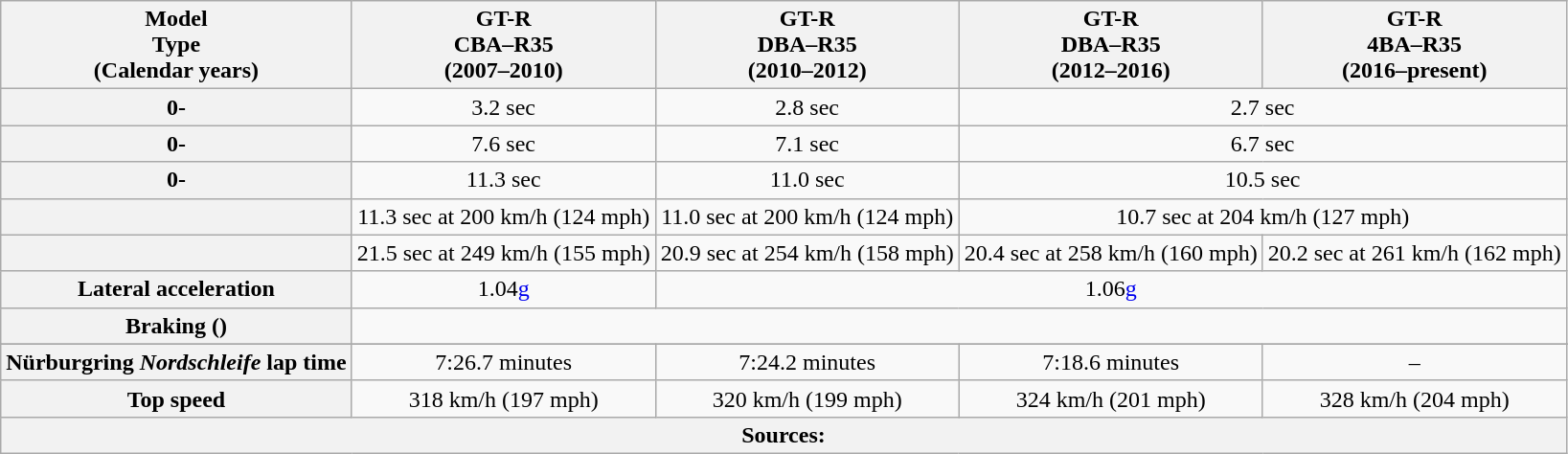<table class="wikitable" style="text-align:center;">
<tr>
<th>Model<br>Type<br>(Calendar years)</th>
<th>GT-R<br>CBA–R35<br>(2007–2010)</th>
<th>GT-R<br>DBA–R35<br>(2010–2012)</th>
<th>GT-R<br>DBA–R35<br>(2012–2016)</th>
<th>GT-R<br>4BA–R35<br>(2016–present)</th>
</tr>
<tr>
<th style="text-align:center;">0-</th>
<td>3.2 sec</td>
<td>2.8 sec</td>
<td colspan="2">2.7 sec</td>
</tr>
<tr>
<th>0-</th>
<td>7.6 sec</td>
<td>7.1 sec</td>
<td colspan="2">6.7 sec</td>
</tr>
<tr>
<th>0-</th>
<td>11.3 sec</td>
<td>11.0 sec</td>
<td colspan="2">10.5 sec</td>
</tr>
<tr>
<th></th>
<td>11.3 sec at 200 km/h (124 mph)</td>
<td>11.0 sec at 200 km/h (124 mph)</td>
<td colspan="2">10.7 sec at 204 km/h (127 mph)</td>
</tr>
<tr>
<th></th>
<td>21.5 sec at 249 km/h (155 mph)</td>
<td>20.9 sec at 254 km/h (158 mph)</td>
<td>20.4 sec at 258 km/h (160 mph)</td>
<td>20.2 sec at 261 km/h (162 mph)</td>
</tr>
<tr>
<th>Lateral acceleration</th>
<td>1.04<a href='#'>g</a></td>
<td colspan="3">1.06<a href='#'>g</a></td>
</tr>
<tr>
<th>Braking ()</th>
<td colspan="4"></td>
</tr>
<tr>
</tr>
<tr>
<th>Nürburgring <em>Nordschleife</em> lap time</th>
<td>7:26.7 minutes</td>
<td>7:24.2 minutes</td>
<td>7:18.6 minutes</td>
<td>–</td>
</tr>
<tr>
<th>Top speed</th>
<td>318 km/h (197 mph)</td>
<td>320 km/h (199 mph)</td>
<td>324 km/h (201 mph)</td>
<td>328 km/h (204 mph)</td>
</tr>
<tr>
<th colspan="8">Sources:</th>
</tr>
</table>
